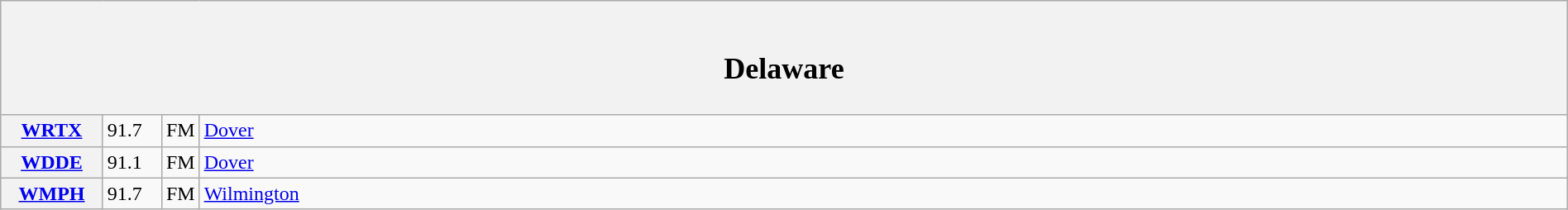<table class="wikitable mw-collapsible" style="width:100%">
<tr>
<th scope="col" colspan="4"><br><h2>Delaware</h2></th>
</tr>
<tr>
<th scope="row" style="width: 75px;"><a href='#'>WRTX</a></th>
<td style="width: 40px;">91.7</td>
<td style="width: 21px;">FM</td>
<td><a href='#'>Dover</a></td>
</tr>
<tr>
<th scope="row"><a href='#'>WDDE</a></th>
<td>91.1</td>
<td>FM</td>
<td><a href='#'>Dover</a></td>
</tr>
<tr>
<th scope="row"><a href='#'>WMPH</a></th>
<td>91.7</td>
<td>FM</td>
<td><a href='#'>Wilmington</a></td>
</tr>
</table>
